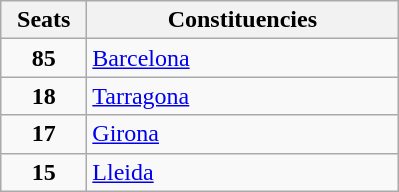<table class="wikitable" style="text-align:left;">
<tr>
<th width="50">Seats</th>
<th width="200">Constituencies</th>
</tr>
<tr>
<td align="center"><strong>85</strong></td>
<td><a href='#'>Barcelona</a></td>
</tr>
<tr>
<td align="center"><strong>18</strong></td>
<td><a href='#'>Tarragona</a></td>
</tr>
<tr>
<td align="center"><strong>17</strong></td>
<td><a href='#'>Girona</a></td>
</tr>
<tr>
<td align="center"><strong>15</strong></td>
<td><a href='#'>Lleida</a></td>
</tr>
</table>
